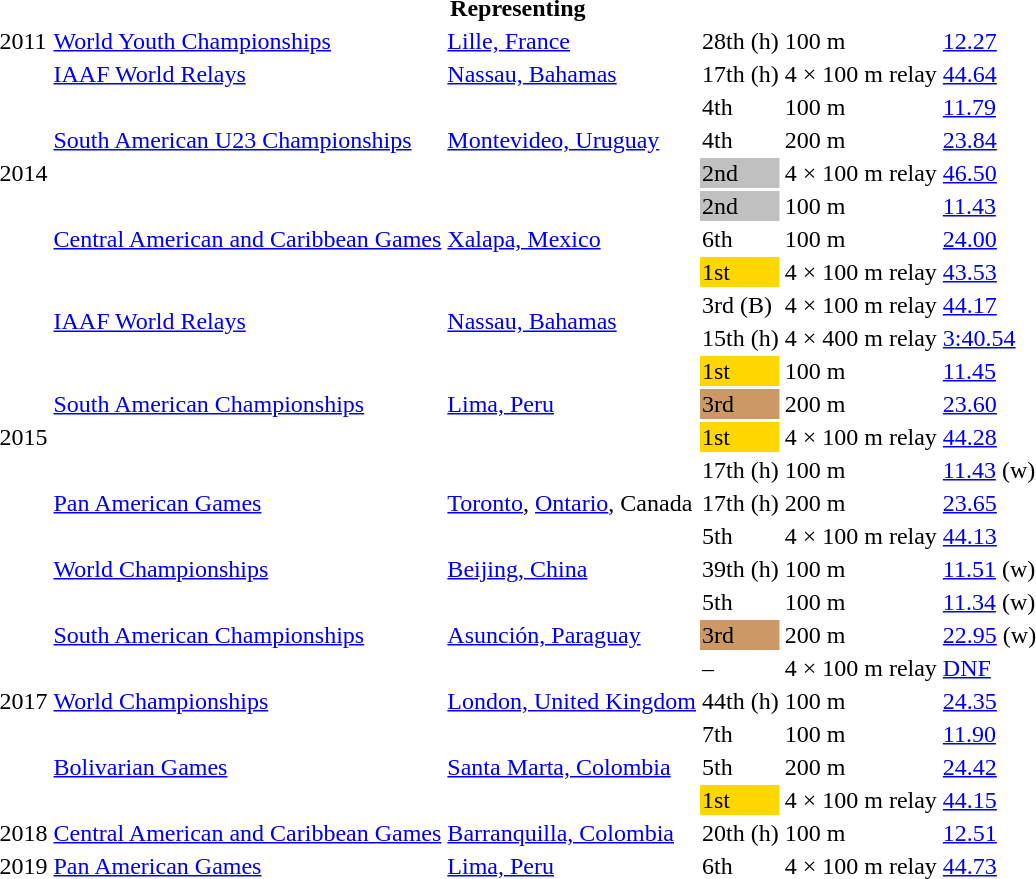<table>
<tr>
<th colspan="6">Representing </th>
</tr>
<tr>
<td>2011</td>
<td><a href='#'>World Youth Championships</a></td>
<td><a href='#'>Lille, France</a></td>
<td>28th (h)</td>
<td>100 m</td>
<td><a href='#'>12.27</a></td>
</tr>
<tr>
<td rowspan=7>2014</td>
<td><a href='#'>IAAF World Relays</a></td>
<td><a href='#'>Nassau, Bahamas</a></td>
<td>17th (h)</td>
<td>4 × 100 m relay</td>
<td><a href='#'>44.64</a></td>
</tr>
<tr>
<td rowspan=3><a href='#'>South American U23 Championships</a></td>
<td rowspan=3><a href='#'>Montevideo, Uruguay</a></td>
<td>4th</td>
<td>100 m</td>
<td><a href='#'>11.79</a></td>
</tr>
<tr>
<td>4th</td>
<td>200 m</td>
<td><a href='#'>23.84</a></td>
</tr>
<tr>
<td bgcolor=silver>2nd</td>
<td>4 × 100 m relay</td>
<td><a href='#'>46.50</a></td>
</tr>
<tr>
<td rowspan=3><a href='#'>Central American and Caribbean Games</a></td>
<td rowspan=3><a href='#'>Xalapa, Mexico</a></td>
<td bgcolor=silver>2nd</td>
<td>100 m</td>
<td><a href='#'>11.43</a></td>
</tr>
<tr>
<td>6th</td>
<td>100 m</td>
<td><a href='#'>24.00</a></td>
</tr>
<tr>
<td bgcolor=gold>1st</td>
<td>4 × 100 m relay</td>
<td><a href='#'>43.53</a></td>
</tr>
<tr>
<td rowspan=9>2015</td>
<td rowspan=2><a href='#'>IAAF World Relays</a></td>
<td rowspan=2><a href='#'>Nassau, Bahamas</a></td>
<td>3rd (B)</td>
<td>4 × 100 m relay</td>
<td><a href='#'>44.17</a></td>
</tr>
<tr>
<td>15th (h)</td>
<td>4 × 400 m relay</td>
<td><a href='#'>3:40.54</a></td>
</tr>
<tr>
<td rowspan=3><a href='#'>South American Championships</a></td>
<td rowspan=3><a href='#'>Lima, Peru</a></td>
<td bgcolor=gold>1st</td>
<td>100 m</td>
<td><a href='#'>11.45</a></td>
</tr>
<tr>
<td bgcolor=cc9966>3rd</td>
<td>200 m</td>
<td><a href='#'>23.60</a></td>
</tr>
<tr>
<td bgcolor=gold>1st</td>
<td>4 × 100 m relay</td>
<td><a href='#'>44.28</a></td>
</tr>
<tr>
<td rowspan=3><a href='#'>Pan American Games</a></td>
<td rowspan=3><a href='#'>Toronto</a>, <a href='#'>Ontario</a>, Canada</td>
<td>17th (h)</td>
<td>100 m</td>
<td><a href='#'>11.43</a> (w)</td>
</tr>
<tr>
<td>17th (h)</td>
<td>200 m</td>
<td><a href='#'>23.65</a></td>
</tr>
<tr>
<td>5th</td>
<td>4 × 100 m relay</td>
<td><a href='#'>44.13</a></td>
</tr>
<tr>
<td><a href='#'>World Championships</a></td>
<td><a href='#'>Beijing, China</a></td>
<td>39th (h)</td>
<td>100 m</td>
<td><a href='#'>11.51</a> (w)</td>
</tr>
<tr>
<td rowspan=7>2017</td>
<td rowspan=3><a href='#'>South American Championships</a></td>
<td rowspan=3><a href='#'>Asunción, Paraguay</a></td>
<td>5th</td>
<td>100 m</td>
<td><a href='#'>11.34</a> (w)</td>
</tr>
<tr>
<td bgcolor=cc9966>3rd</td>
<td>200 m</td>
<td><a href='#'>22.95</a> (w)</td>
</tr>
<tr>
<td>–</td>
<td>4 × 100 m relay</td>
<td><a href='#'>DNF</a></td>
</tr>
<tr>
<td><a href='#'>World Championships</a></td>
<td><a href='#'>London, United Kingdom</a></td>
<td>44th (h)</td>
<td>100 m</td>
<td><a href='#'>24.35</a></td>
</tr>
<tr>
<td rowspan=3><a href='#'>Bolivarian Games</a></td>
<td rowspan=3><a href='#'>Santa Marta, Colombia</a></td>
<td>7th</td>
<td>100 m</td>
<td><a href='#'>11.90</a></td>
</tr>
<tr>
<td>5th</td>
<td>200 m</td>
<td><a href='#'>24.42</a></td>
</tr>
<tr>
<td bgcolor=gold>1st</td>
<td>4 × 100 m relay</td>
<td><a href='#'>44.15</a></td>
</tr>
<tr>
<td>2018</td>
<td><a href='#'>Central American and Caribbean Games</a></td>
<td><a href='#'>Barranquilla, Colombia</a></td>
<td>20th (h)</td>
<td>100 m</td>
<td><a href='#'>12.51</a></td>
</tr>
<tr>
<td>2019</td>
<td><a href='#'>Pan American Games</a></td>
<td><a href='#'>Lima, Peru</a></td>
<td>6th</td>
<td>4 × 100 m relay</td>
<td><a href='#'>44.73</a></td>
</tr>
</table>
